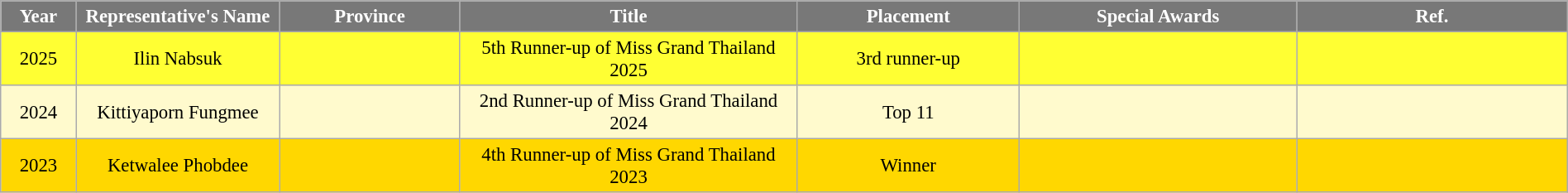<table class="wikitable" style="font-size: 95%; text-align:center; width: 100%">
<tr>
<th width="60" style="background-color:#787878;color:#FFFFFF;">Year</th>
<th width="170" style="background-color:#787878;color:#FFFFFF;">Representative's Name</th>
<th width="160" style="background-color:#787878;color:#FFFFFF;">Province</th>
<th width="320" style="background-color:#787878;color:#FFFFFF;">Title</th>
<th width="200" style="background-color:#787878;color:#FFFFFF;">Placement</th>
<th width="260" style="background-color:#787878;color:#FFFFFF;">Special Awards</th>
<th width="260" style="background-color:#787878;color:#FFFFFF;">Ref.</th>
</tr>
<tr style="background-color:#FFFF33; ">
<td>2025</td>
<td>Ilin Nabsuk</td>
<td></td>
<td>5th Runner-up of Miss Grand Thailand 2025</td>
<td>3rd runner-up</td>
<td></td>
<td></td>
</tr>
<tr style="background-color:#FFFACD; ">
<td>2024</td>
<td>Kittiyaporn Fungmee</td>
<td></td>
<td>2nd Runner-up of Miss Grand Thailand 2024</td>
<td>Top 11</td>
<td style="background:;"></td>
<td></td>
</tr>
<tr style="background-color:gold; ">
<td>2023</td>
<td>Ketwalee Phobdee</td>
<td></td>
<td>4th Runner-up of Miss Grand Thailand 2023</td>
<td>Winner</td>
<td></td>
<td></td>
</tr>
</table>
